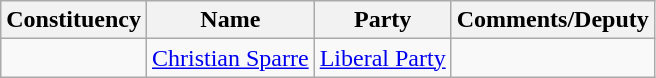<table class="wikitable">
<tr>
<th>Constituency</th>
<th>Name</th>
<th>Party</th>
<th>Comments/Deputy</th>
</tr>
<tr>
<td></td>
<td><a href='#'>Christian Sparre</a></td>
<td><a href='#'>Liberal Party</a></td>
<td></td>
</tr>
</table>
